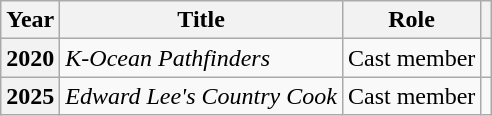<table class="wikitable plainrowheaders sortable">
<tr>
<th scope="col">Year</th>
<th scope="col">Title</th>
<th scope="col">Role</th>
<th scope="col" class="unsortable"></th>
</tr>
<tr>
<th scope="row">2020</th>
<td><em>K-Ocean Pathfinders</em></td>
<td>Cast member</td>
<td style="text-align:center"></td>
</tr>
<tr>
<th scope="row">2025</th>
<td><em>Edward Lee's Country Cook</em></td>
<td>Cast member</td>
<td style="text-align:center"></td>
</tr>
</table>
